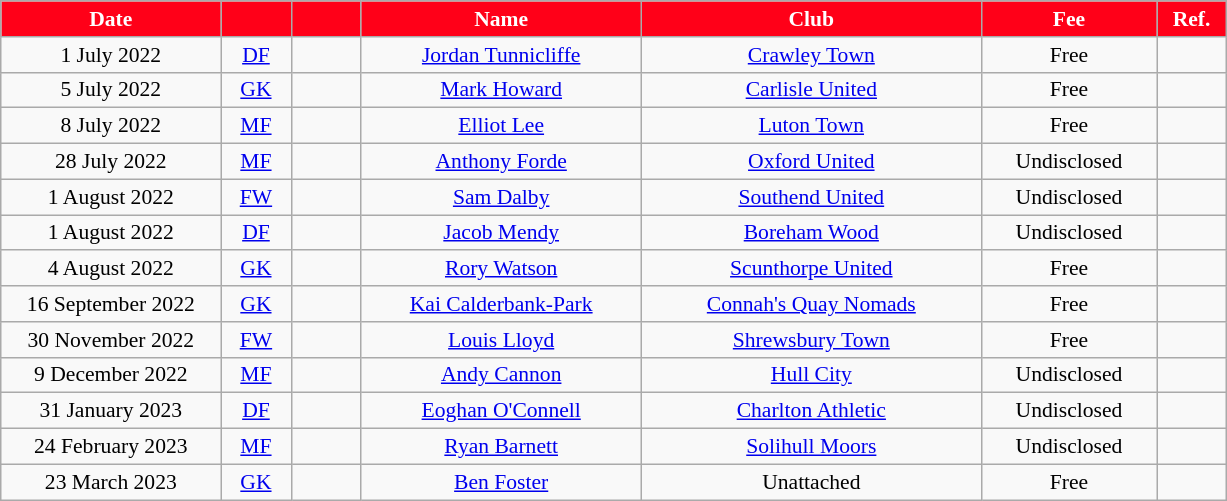<table class="wikitable" style="text-align:center; font-size:90%">
<tr>
<th style="background:#ff0018; color:#fff; width:140px;">Date</th>
<th style="background:#ff0018; color:#fff; width:40px;"></th>
<th style="background:#ff0018; color:#fff; width:40px;"></th>
<th style="background:#ff0018; color:#fff; width:180px;">Name</th>
<th style="background:#ff0018; color:#fff; width:220px;">Club</th>
<th style="background:#ff0018; color:#fff; width:110px;">Fee</th>
<th style="background:#ff0018; color:#fff; width:40px;">Ref.</th>
</tr>
<tr>
<td>1 July 2022</td>
<td><a href='#'>DF</a></td>
<td></td>
<td><a href='#'>Jordan Tunnicliffe</a></td>
<td> <a href='#'>Crawley Town</a></td>
<td>Free</td>
<td></td>
</tr>
<tr>
<td>5 July 2022</td>
<td><a href='#'>GK</a></td>
<td></td>
<td><a href='#'>Mark Howard</a></td>
<td> <a href='#'>Carlisle United</a></td>
<td>Free</td>
<td></td>
</tr>
<tr>
<td>8 July 2022</td>
<td><a href='#'>MF</a></td>
<td></td>
<td><a href='#'>Elliot Lee</a></td>
<td> <a href='#'>Luton Town</a></td>
<td>Free</td>
<td></td>
</tr>
<tr>
<td>28 July 2022</td>
<td><a href='#'>MF</a></td>
<td></td>
<td><a href='#'>Anthony Forde</a></td>
<td> <a href='#'>Oxford United</a></td>
<td>Undisclosed</td>
<td></td>
</tr>
<tr>
<td>1 August 2022</td>
<td><a href='#'>FW</a></td>
<td></td>
<td><a href='#'>Sam Dalby</a></td>
<td> <a href='#'>Southend United</a></td>
<td>Undisclosed</td>
<td></td>
</tr>
<tr>
<td>1 August 2022</td>
<td><a href='#'>DF</a></td>
<td></td>
<td><a href='#'>Jacob Mendy</a></td>
<td> <a href='#'>Boreham Wood</a></td>
<td>Undisclosed</td>
<td></td>
</tr>
<tr>
<td>4 August 2022</td>
<td><a href='#'>GK</a></td>
<td></td>
<td><a href='#'>Rory Watson</a></td>
<td> <a href='#'>Scunthorpe United</a></td>
<td>Free</td>
<td></td>
</tr>
<tr>
<td>16 September 2022</td>
<td><a href='#'>GK</a></td>
<td></td>
<td><a href='#'>Kai Calderbank-Park</a></td>
<td> <a href='#'>Connah's Quay Nomads</a></td>
<td>Free</td>
<td></td>
</tr>
<tr>
<td>30 November 2022</td>
<td><a href='#'>FW</a></td>
<td></td>
<td><a href='#'>Louis Lloyd</a></td>
<td> <a href='#'>Shrewsbury Town</a></td>
<td>Free</td>
<td></td>
</tr>
<tr>
<td>9 December 2022</td>
<td><a href='#'>MF</a></td>
<td></td>
<td><a href='#'>Andy Cannon</a></td>
<td> <a href='#'>Hull City</a></td>
<td>Undisclosed</td>
<td></td>
</tr>
<tr>
<td>31 January 2023</td>
<td><a href='#'>DF</a></td>
<td></td>
<td><a href='#'>Eoghan O'Connell</a></td>
<td> <a href='#'>Charlton Athletic</a></td>
<td>Undisclosed</td>
<td></td>
</tr>
<tr>
<td>24 February 2023</td>
<td><a href='#'>MF</a></td>
<td></td>
<td><a href='#'>Ryan Barnett</a></td>
<td> <a href='#'>Solihull Moors</a></td>
<td>Undisclosed</td>
<td></td>
</tr>
<tr>
<td>23 March 2023</td>
<td><a href='#'>GK</a></td>
<td></td>
<td><a href='#'>Ben Foster</a></td>
<td>Unattached</td>
<td>Free</td>
<td></td>
</tr>
</table>
